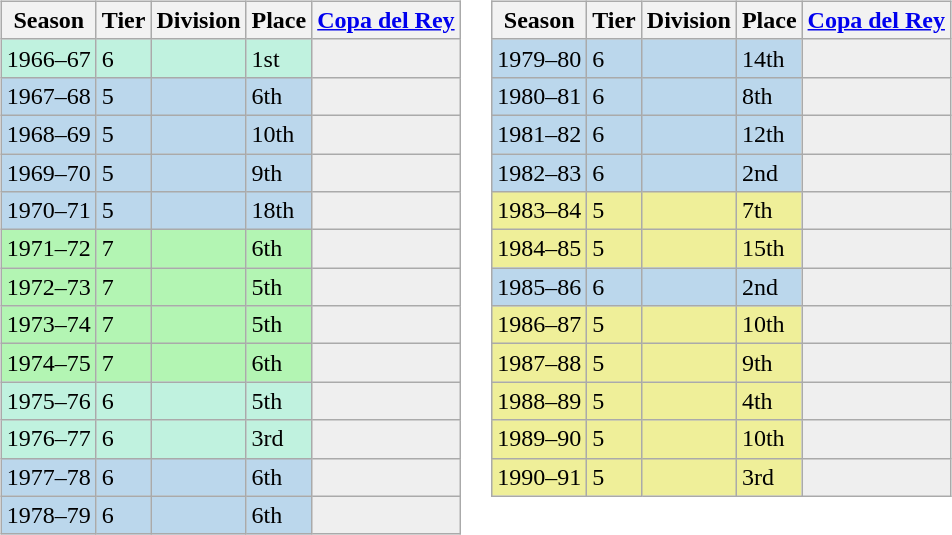<table>
<tr>
<td valign="top" width=0%><br><table class="wikitable">
<tr style="background:#f0f6fa;">
<th>Season</th>
<th>Tier</th>
<th>Division</th>
<th>Place</th>
<th><a href='#'>Copa del Rey</a></th>
</tr>
<tr>
<td style="background:#C0F2DF;">1966–67</td>
<td style="background:#C0F2DF;">6</td>
<td style="background:#C0F2DF;"></td>
<td style="background:#C0F2DF;">1st</td>
<td style="background:#efefef;"></td>
</tr>
<tr>
<td style="background:#BBD7EC;">1967–68</td>
<td style="background:#BBD7EC;">5</td>
<td style="background:#BBD7EC;"></td>
<td style="background:#BBD7EC;">6th</td>
<td style="background:#efefef;"></td>
</tr>
<tr>
<td style="background:#BBD7EC;">1968–69</td>
<td style="background:#BBD7EC;">5</td>
<td style="background:#BBD7EC;"></td>
<td style="background:#BBD7EC;">10th</td>
<td style="background:#efefef;"></td>
</tr>
<tr>
<td style="background:#BBD7EC;">1969–70</td>
<td style="background:#BBD7EC;">5</td>
<td style="background:#BBD7EC;"></td>
<td style="background:#BBD7EC;">9th</td>
<td style="background:#efefef;"></td>
</tr>
<tr>
<td style="background:#BBD7EC;">1970–71</td>
<td style="background:#BBD7EC;">5</td>
<td style="background:#BBD7EC;"></td>
<td style="background:#BBD7EC;">18th</td>
<td style="background:#efefef;"></td>
</tr>
<tr>
<td style="background:#B3F5B3;">1971–72</td>
<td style="background:#B3F5B3;">7</td>
<td style="background:#B3F5B3;"></td>
<td style="background:#B3F5B3;">6th</td>
<td style="background:#efefef;"></td>
</tr>
<tr>
<td style="background:#B3F5B3;">1972–73</td>
<td style="background:#B3F5B3;">7</td>
<td style="background:#B3F5B3;"></td>
<td style="background:#B3F5B3;">5th</td>
<td style="background:#efefef;"></td>
</tr>
<tr>
<td style="background:#B3F5B3;">1973–74</td>
<td style="background:#B3F5B3;">7</td>
<td style="background:#B3F5B3;"></td>
<td style="background:#B3F5B3;">5th</td>
<td style="background:#efefef;"></td>
</tr>
<tr>
<td style="background:#B3F5B3;">1974–75</td>
<td style="background:#B3F5B3;">7</td>
<td style="background:#B3F5B3;"></td>
<td style="background:#B3F5B3;">6th</td>
<td style="background:#efefef;"></td>
</tr>
<tr>
<td style="background:#C0F2DF;">1975–76</td>
<td style="background:#C0F2DF;">6</td>
<td style="background:#C0F2DF;"></td>
<td style="background:#C0F2DF;">5th</td>
<td style="background:#efefef;"></td>
</tr>
<tr>
<td style="background:#C0F2DF;">1976–77</td>
<td style="background:#C0F2DF;">6</td>
<td style="background:#C0F2DF;"></td>
<td style="background:#C0F2DF;">3rd</td>
<td style="background:#efefef;"></td>
</tr>
<tr>
<td style="background:#BBD7EC;">1977–78</td>
<td style="background:#BBD7EC;">6</td>
<td style="background:#BBD7EC;"></td>
<td style="background:#BBD7EC;">6th</td>
<td style="background:#efefef;"></td>
</tr>
<tr>
<td style="background:#BBD7EC;">1978–79</td>
<td style="background:#BBD7EC;">6</td>
<td style="background:#BBD7EC;"></td>
<td style="background:#BBD7EC;">6th</td>
<td style="background:#efefef;"></td>
</tr>
</table>
</td>
<td valign="top" width=0%><br><table class="wikitable">
<tr style="background:#f0f6fa;">
<th>Season</th>
<th>Tier</th>
<th>Division</th>
<th>Place</th>
<th><a href='#'>Copa del Rey</a></th>
</tr>
<tr>
<td style="background:#BBD7EC;">1979–80</td>
<td style="background:#BBD7EC;">6</td>
<td style="background:#BBD7EC;"></td>
<td style="background:#BBD7EC;">14th</td>
<td style="background:#efefef;"></td>
</tr>
<tr>
<td style="background:#BBD7EC;">1980–81</td>
<td style="background:#BBD7EC;">6</td>
<td style="background:#BBD7EC;"></td>
<td style="background:#BBD7EC;">8th</td>
<td style="background:#efefef;"></td>
</tr>
<tr>
<td style="background:#BBD7EC;">1981–82</td>
<td style="background:#BBD7EC;">6</td>
<td style="background:#BBD7EC;"></td>
<td style="background:#BBD7EC;">12th</td>
<td style="background:#efefef;"></td>
</tr>
<tr>
<td style="background:#BBD7EC;">1982–83</td>
<td style="background:#BBD7EC;">6</td>
<td style="background:#BBD7EC;"></td>
<td style="background:#BBD7EC;">2nd</td>
<td style="background:#efefef;"></td>
</tr>
<tr>
<td style="background:#EFEF99;">1983–84</td>
<td style="background:#EFEF99;">5</td>
<td style="background:#EFEF99;"></td>
<td style="background:#EFEF99;">7th</td>
<td style="background:#efefef;"></td>
</tr>
<tr>
<td style="background:#EFEF99;">1984–85</td>
<td style="background:#EFEF99;">5</td>
<td style="background:#EFEF99;"></td>
<td style="background:#EFEF99;">15th</td>
<td style="background:#efefef;"></td>
</tr>
<tr>
<td style="background:#BBD7EC;">1985–86</td>
<td style="background:#BBD7EC;">6</td>
<td style="background:#BBD7EC;"></td>
<td style="background:#BBD7EC;">2nd</td>
<td style="background:#efefef;"></td>
</tr>
<tr>
<td style="background:#EFEF99;">1986–87</td>
<td style="background:#EFEF99;">5</td>
<td style="background:#EFEF99;"></td>
<td style="background:#EFEF99;">10th</td>
<td style="background:#efefef;"></td>
</tr>
<tr>
<td style="background:#EFEF99;">1987–88</td>
<td style="background:#EFEF99;">5</td>
<td style="background:#EFEF99;"></td>
<td style="background:#EFEF99;">9th</td>
<td style="background:#efefef;"></td>
</tr>
<tr>
<td style="background:#EFEF99;">1988–89</td>
<td style="background:#EFEF99;">5</td>
<td style="background:#EFEF99;"></td>
<td style="background:#EFEF99;">4th</td>
<td style="background:#efefef;"></td>
</tr>
<tr>
<td style="background:#EFEF99;">1989–90</td>
<td style="background:#EFEF99;">5</td>
<td style="background:#EFEF99;"></td>
<td style="background:#EFEF99;">10th</td>
<td style="background:#efefef;"></td>
</tr>
<tr>
<td style="background:#EFEF99;">1990–91</td>
<td style="background:#EFEF99;">5</td>
<td style="background:#EFEF99;"></td>
<td style="background:#EFEF99;">3rd</td>
<td style="background:#efefef;"></td>
</tr>
</table>
</td>
</tr>
</table>
